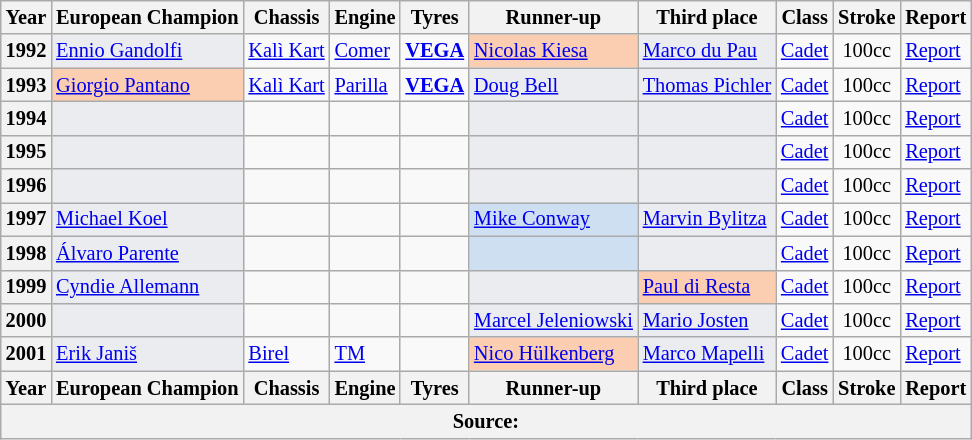<table class="wikitable" style="font-size:85%; text-align:left;">
<tr>
<th>Year</th>
<th>European Champion</th>
<th>Chassis</th>
<th>Engine</th>
<th>Tyres</th>
<th>Runner-up</th>
<th>Third place</th>
<th>Class</th>
<th>Stroke</th>
<th>Report</th>
</tr>
<tr>
<th>1992</th>
<td style="background-color:#EAECF0"> <a href='#'>Ennio Gandolfi</a></td>
<td> <a href='#'>Kalì Kart</a></td>
<td> <a href='#'>Comer</a></td>
<td style="text-align:center;"><strong><span><a href='#'>VEGA</a></span></strong></td>
<td style="background-color:#FBCEB1"> <a href='#'>Nicolas Kiesa</a></td>
<td style="background-color:#EAECF0"> <a href='#'>Marco du Pau</a></td>
<td style="text-align:center;"><a href='#'>Cadet</a></td>
<td style="text-align:center;">100cc</td>
<td><a href='#'>Report</a></td>
</tr>
<tr>
<th>1993</th>
<td style="background-color:#FBCEB1"> <a href='#'>Giorgio Pantano</a></td>
<td> <a href='#'>Kalì Kart</a></td>
<td> <a href='#'>Parilla</a></td>
<td style="text-align:center;"><strong><span><a href='#'>VEGA</a></span></strong></td>
<td style="background-color:#EAECF0"> <a href='#'>Doug Bell</a></td>
<td style="background-color:#EAECF0"> <a href='#'>Thomas Pichler</a></td>
<td style="text-align:center;"><a href='#'>Cadet</a></td>
<td style="text-align:center;">100cc</td>
<td><a href='#'>Report</a></td>
</tr>
<tr>
<th>1994</th>
<td style="background-color:#EAECF0"></td>
<td></td>
<td></td>
<td style="text-align:center;"></td>
<td style="background-color:#EAECF0"></td>
<td style="background-color:#EAECF0"></td>
<td style="text-align:center;"><a href='#'>Cadet</a></td>
<td style="text-align:center;">100cc</td>
<td><a href='#'>Report</a></td>
</tr>
<tr>
<th>1995</th>
<td style="background-color:#EAECF0"></td>
<td></td>
<td></td>
<td style="text-align:center;"></td>
<td style="background-color:#EAECF0"></td>
<td style="background-color:#EAECF0"></td>
<td style="text-align:center;"><a href='#'>Cadet</a></td>
<td style="text-align:center;">100cc</td>
<td><a href='#'>Report</a></td>
</tr>
<tr>
<th>1996</th>
<td style="background-color:#EAECF0"></td>
<td></td>
<td></td>
<td style="text-align:center;"></td>
<td style="background-color:#EAECF0"></td>
<td style="background-color:#EAECF0"></td>
<td style="text-align:center;"><a href='#'>Cadet</a></td>
<td style="text-align:center;">100cc</td>
<td><a href='#'>Report</a></td>
</tr>
<tr>
<th>1997</th>
<td style="background-color:#EAECF0"> <a href='#'>Michael Koel</a></td>
<td></td>
<td></td>
<td style="text-align:center;"></td>
<td style="background-color:#CEDFF2"> <a href='#'>Mike Conway</a></td>
<td style="background-color:#EAECF0"> <a href='#'>Marvin Bylitza</a></td>
<td style="text-align:center;"><a href='#'>Cadet</a></td>
<td style="text-align:center;">100cc</td>
<td><a href='#'>Report</a></td>
</tr>
<tr>
<th>1998</th>
<td style="background-color:#EAECF0"> <a href='#'>Álvaro Parente</a></td>
<td></td>
<td></td>
<td style="text-align:center;"></td>
<td style="background-color:#CEDFF2"></td>
<td style="background-color:#EAECF0"></td>
<td style="text-align:center;"><a href='#'>Cadet</a></td>
<td style="text-align:center;">100cc</td>
<td><a href='#'>Report</a></td>
</tr>
<tr>
<th>1999</th>
<td style="background-color:#EAECF0"> <a href='#'>Cyndie Allemann</a></td>
<td></td>
<td></td>
<td style="text-align:center;"></td>
<td style="background-color:#EAECF0"></td>
<td style="background-color:#FBCEB1"> <a href='#'>Paul di Resta</a></td>
<td style="text-align:center;"><a href='#'>Cadet</a></td>
<td style="text-align:center;">100cc</td>
<td><a href='#'>Report</a></td>
</tr>
<tr>
<th>2000</th>
<td style="background-color:#EAECF0"></td>
<td></td>
<td></td>
<td style="text-align:center;"></td>
<td style="background-color:#EAECF0"> <a href='#'>Marcel Jeleniowski</a></td>
<td style="background-color:#EAECF0"> <a href='#'>Mario Josten</a></td>
<td style="text-align:center;"><a href='#'>Cadet</a></td>
<td style="text-align:center;">100cc</td>
<td><a href='#'>Report</a></td>
</tr>
<tr>
<th>2001</th>
<td style="background-color:#EAECF0"> <a href='#'>Erik Janiš</a></td>
<td> <a href='#'>Birel</a></td>
<td> <a href='#'>TM</a></td>
<td style="text-align:center;"></td>
<td style="background-color:#FBCEB1"> <a href='#'>Nico Hülkenberg</a></td>
<td style="background-color:#EAECF0"> <a href='#'>Marco Mapelli</a></td>
<td style="text-align:center;"><a href='#'>Cadet</a></td>
<td style="text-align:center;">100cc</td>
<td><a href='#'>Report</a></td>
</tr>
<tr>
<th>Year</th>
<th>European Champion</th>
<th>Chassis</th>
<th>Engine</th>
<th>Tyres</th>
<th>Runner-up</th>
<th>Third place</th>
<th>Class</th>
<th>Stroke</th>
<th>Report</th>
</tr>
<tr>
<th colspan="10">Source:</th>
</tr>
</table>
